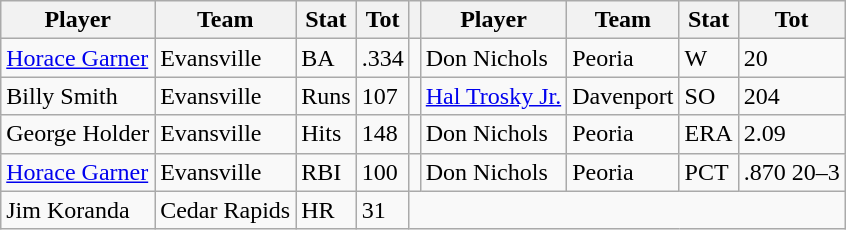<table class="wikitable">
<tr>
<th>Player</th>
<th>Team</th>
<th>Stat</th>
<th>Tot</th>
<th></th>
<th>Player</th>
<th>Team</th>
<th>Stat</th>
<th>Tot</th>
</tr>
<tr>
<td><a href='#'>Horace Garner</a></td>
<td>Evansville</td>
<td>BA</td>
<td>.334</td>
<td></td>
<td>Don Nichols</td>
<td>Peoria</td>
<td>W</td>
<td>20</td>
</tr>
<tr>
<td>Billy Smith</td>
<td>Evansville</td>
<td>Runs</td>
<td>107</td>
<td></td>
<td><a href='#'>Hal Trosky Jr.</a></td>
<td>Davenport</td>
<td>SO</td>
<td>204</td>
</tr>
<tr>
<td>George Holder</td>
<td>Evansville</td>
<td>Hits</td>
<td>148</td>
<td></td>
<td>Don Nichols</td>
<td>Peoria</td>
<td>ERA</td>
<td>2.09</td>
</tr>
<tr>
<td><a href='#'>Horace Garner</a></td>
<td>Evansville</td>
<td>RBI</td>
<td>100</td>
<td></td>
<td>Don Nichols</td>
<td>Peoria</td>
<td>PCT</td>
<td>.870 20–3</td>
</tr>
<tr>
<td>Jim Koranda</td>
<td>Cedar Rapids</td>
<td>HR</td>
<td>31</td>
</tr>
</table>
